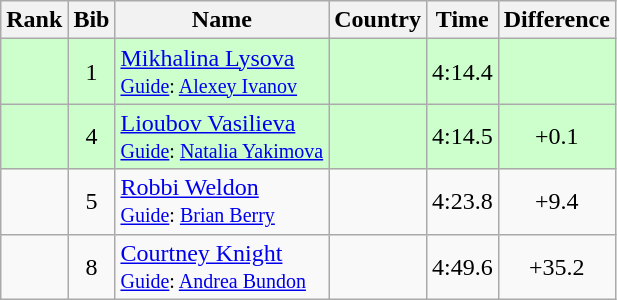<table class="wikitable sortable" style="text-align:center">
<tr>
<th>Rank</th>
<th>Bib</th>
<th>Name</th>
<th>Country</th>
<th>Time</th>
<th>Difference</th>
</tr>
<tr bgcolor="#ccffcc">
<td></td>
<td>1</td>
<td align=left><a href='#'>Mikhalina Lysova</a><br><small><a href='#'>Guide</a>: <a href='#'>Alexey Ivanov</a></small></td>
<td align=left></td>
<td>4:14.4</td>
<td></td>
</tr>
<tr bgcolor="#ccffcc">
<td></td>
<td>4</td>
<td align=left><a href='#'>Lioubov Vasilieva</a><br><small><a href='#'>Guide</a>: <a href='#'>Natalia Yakimova</a></small></td>
<td align=left></td>
<td>4:14.5</td>
<td>+0.1</td>
</tr>
<tr>
<td></td>
<td>5</td>
<td align=left><a href='#'>Robbi Weldon</a><br><small><a href='#'>Guide</a>: <a href='#'>Brian Berry</a></small></td>
<td align=left></td>
<td>4:23.8</td>
<td>+9.4</td>
</tr>
<tr>
<td></td>
<td>8</td>
<td align=left><a href='#'>Courtney Knight</a><br><small><a href='#'>Guide</a>: <a href='#'>Andrea Bundon</a></small></td>
<td align=left></td>
<td>4:49.6</td>
<td>+35.2</td>
</tr>
</table>
